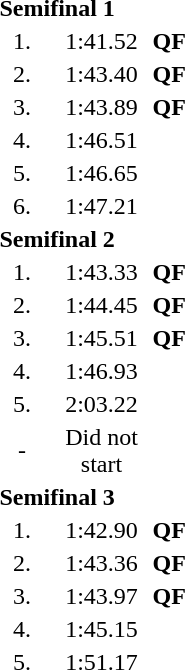<table style="text-align:center">
<tr>
<td colspan=4 align=left><strong>Semifinal 1</strong></td>
</tr>
<tr>
<td width=30>1.</td>
<td align=left></td>
<td width=60>1:41.52</td>
<td><strong>QF</strong></td>
</tr>
<tr>
<td>2.</td>
<td align=left></td>
<td>1:43.40</td>
<td><strong>QF</strong></td>
</tr>
<tr>
<td>3.</td>
<td align=left></td>
<td>1:43.89</td>
<td><strong>QF</strong></td>
</tr>
<tr>
<td>4.</td>
<td align=left></td>
<td>1:46.51</td>
<td></td>
</tr>
<tr>
<td>5.</td>
<td align=left></td>
<td>1:46.65</td>
<td></td>
</tr>
<tr>
<td>6.</td>
<td align=left></td>
<td>1:47.21</td>
<td></td>
</tr>
<tr>
<td colspan=4 align=left><strong>Semifinal 2</strong></td>
</tr>
<tr>
<td width=30>1.</td>
<td align=left></td>
<td width=60>1:43.33</td>
<td><strong>QF</strong></td>
</tr>
<tr>
<td>2.</td>
<td align=left></td>
<td>1:44.45</td>
<td><strong>QF</strong></td>
</tr>
<tr>
<td>3.</td>
<td align=left></td>
<td>1:45.51</td>
<td><strong>QF</strong></td>
</tr>
<tr>
<td>4.</td>
<td align=left></td>
<td>1:46.93</td>
<td></td>
</tr>
<tr>
<td>5.</td>
<td align=left></td>
<td>2:03.22</td>
<td></td>
</tr>
<tr>
<td>-</td>
<td align=left></td>
<td>Did not start</td>
<td></td>
</tr>
<tr>
<td colspan=4 align=left><strong>Semifinal 3</strong></td>
</tr>
<tr>
<td width=30>1.</td>
<td align=left></td>
<td width=60>1:42.90</td>
<td><strong>QF</strong></td>
</tr>
<tr>
<td>2.</td>
<td align=left></td>
<td>1:43.36</td>
<td><strong>QF</strong></td>
</tr>
<tr>
<td>3.</td>
<td align=left></td>
<td>1:43.97</td>
<td><strong>QF</strong></td>
</tr>
<tr>
<td>4.</td>
<td align=left></td>
<td>1:45.15</td>
<td></td>
</tr>
<tr>
<td>5.</td>
<td align=left></td>
<td>1:51.17</td>
<td></td>
</tr>
</table>
